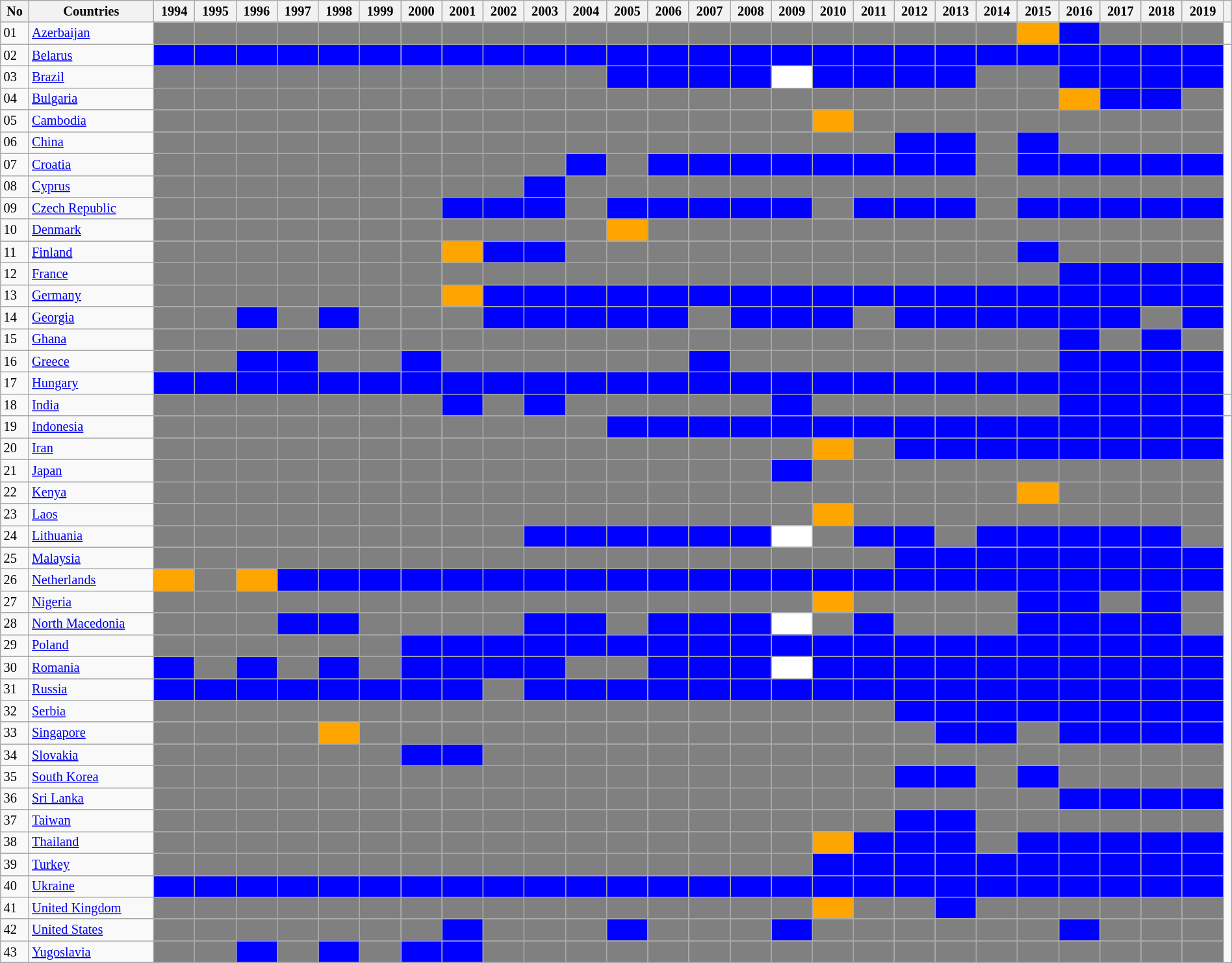<table class="wikitable sortable" style=" width:100%; font-size:85%;" cellspacing="1">
<tr>
<th>No</th>
<th>Countries</th>
<th>1994</th>
<th>1995</th>
<th>1996</th>
<th>1997</th>
<th>1998</th>
<th>1999</th>
<th>2000</th>
<th>2001</th>
<th>2002</th>
<th>2003</th>
<th>2004</th>
<th>2005</th>
<th>2006</th>
<th>2007</th>
<th>2008</th>
<th>2009</th>
<th>2010</th>
<th>2011</th>
<th>2012</th>
<th>2013</th>
<th>2014</th>
<th>2015</th>
<th>2016</th>
<th>2017</th>
<th>2018</th>
<th>2019</th>
<th></th>
</tr>
<tr>
<td>01</td>
<td><a href='#'>Azerbaijan</a></td>
<td style="background:grey; color:white"></td>
<td style="background:grey; color:white"></td>
<td style="background:grey; color:white"></td>
<td style="background:grey; color:white"></td>
<td style="background:grey; color:white"></td>
<td style="background:grey; color:white"></td>
<td style="background:grey; color:white"></td>
<td style="background:grey; color:white"></td>
<td style="background:grey; color:white"></td>
<td style="background:grey; color:white"></td>
<td style="background:grey; color:white"></td>
<td style="background:grey; color:white"></td>
<td style="background:grey; color:white"></td>
<td style="background:grey; color:white"></td>
<td style="background:grey; color:white"></td>
<td style="background:grey; color:white"></td>
<td style="background:grey; color:white"></td>
<td style="background:grey; color:white"></td>
<td style="background:grey; color:white"></td>
<td style="background:grey; color:white"></td>
<td style="background:grey; color:white"></td>
<td style="background:orange; color:white"></td>
<td style="background:blue; color:white"></td>
<td style="background:grey; color:white"></td>
<td style="background:grey; color:white"></td>
<td style="background:grey; color:white"></td>
<td></td>
</tr>
<tr>
<td>02</td>
<td><a href='#'>Belarus</a></td>
<td style="background:blue; color:white"></td>
<td style="background:blue; color:white"></td>
<td style="background:blue; color:white"></td>
<td style="background:blue; color:white"></td>
<td style="background:blue; color:white"></td>
<td style="background:blue; color:white"></td>
<td style="background:blue; color:white"></td>
<td style="background:blue; color:white"></td>
<td style="background:blue; color:white"></td>
<td style="background:blue; color:white"></td>
<td style="background:blue; color:white"></td>
<td style="background:blue; color:white"></td>
<td style="background:blue; color:white"></td>
<td style="background:blue; color:white"></td>
<td style="background:blue; color:white"></td>
<td style="background:blue; color:white"></td>
<td style="background:blue; color:white"></td>
<td style="background:blue; color:white"></td>
<td style="background:blue; color:white"></td>
<td style="background:blue; color:white"></td>
<td style="background:blue; color:white"></td>
<td style="background:blue; color:white"></td>
<td style="background:blue; color:white"></td>
<td style="background:blue; color:white"></td>
<td style="background:blue; color:white"></td>
<td style="background:blue; color:white"></td>
</tr>
<tr>
<td>03</td>
<td><a href='#'>Brazil</a></td>
<td style="background:grey; color:white"></td>
<td style="background:grey; color:white"></td>
<td style="background:grey; color:white"></td>
<td style="background:grey; color:white"></td>
<td style="background:grey; color:white"></td>
<td style="background:grey; color:white"></td>
<td style="background:grey; color:white"></td>
<td style="background:grey; color:white"></td>
<td style="background:grey; color:white"></td>
<td style="background:grey; color:white"></td>
<td style="background:grey; color:white"></td>
<td style="background:blue; color:white"></td>
<td style="background:blue; color:white"></td>
<td style="background:blue; color:white"></td>
<td style="background:blue; color:white"></td>
<td style="background:white; color:white"></td>
<td style="background:blue; color:white"></td>
<td style="background:blue; color:white"></td>
<td style="background:blue; color:white"></td>
<td style="background:blue; color:white"></td>
<td style="background:grey; color:white"></td>
<td style="background:grey; color:white"></td>
<td style="background:blue; color:white"></td>
<td style="background:blue; color:white"></td>
<td style="background:blue; color:white"></td>
<td style="background:blue; color:white"></td>
</tr>
<tr>
<td>04</td>
<td><a href='#'>Bulgaria</a></td>
<td style="background:grey; color:white"></td>
<td style="background:grey; color:white"></td>
<td style="background:grey; color:white"></td>
<td style="background:grey; color:white"></td>
<td style="background:grey; color:white"></td>
<td style="background:grey; color:white"></td>
<td style="background:grey; color:white"></td>
<td style="background:grey; color:white"></td>
<td style="background:grey; color:white"></td>
<td style="background:grey; color:white"></td>
<td style="background:grey; color:white"></td>
<td style="background:grey; color:white"></td>
<td style="background:grey; color:white"></td>
<td style="background:grey; color:white"></td>
<td style="background:grey; color:white"></td>
<td style="background:grey; color:white"></td>
<td style="background:grey; color:white"></td>
<td style="background:grey; color:white"></td>
<td style="background:grey; color:white"></td>
<td style="background:grey; color:white"></td>
<td style="background:grey; color:white"></td>
<td style="background:grey; color:white"></td>
<td style="background:orange; color:white"></td>
<td style="background:blue; color:white"></td>
<td style="background:blue; color:white"></td>
<td style="background:grey; color:white"></td>
</tr>
<tr>
<td>05</td>
<td><a href='#'>Cambodia</a></td>
<td style="background:grey; color:white"></td>
<td style="background:grey; color:white"></td>
<td style="background:grey; color:white"></td>
<td style="background:grey; color:white"></td>
<td style="background:grey; color:white"></td>
<td style="background:grey; color:white"></td>
<td style="background:grey; color:white"></td>
<td style="background:grey; color:white"></td>
<td style="background:grey; color:white"></td>
<td style="background:grey; color:white"></td>
<td style="background:grey; color:white"></td>
<td style="background:grey; color:white"></td>
<td style="background:grey; color:white"></td>
<td style="background:grey; color:white"></td>
<td style="background:grey; color:white"></td>
<td style="background:grey; color:white"></td>
<td style="background:orange; color:white"></td>
<td style="background:grey; color:white"></td>
<td style="background:grey; color:white"></td>
<td style="background:grey; color:white"></td>
<td style="background:grey; color:white"></td>
<td style="background:grey; color:white"></td>
<td style="background:grey; color:white"></td>
<td style="background:grey; color:white"></td>
<td style="background:grey; color:white"></td>
<td style="background:grey; color:white"></td>
</tr>
<tr>
<td>06</td>
<td><a href='#'>China</a></td>
<td style="background:grey; color:white"></td>
<td style="background:grey; color:white"></td>
<td style="background:grey; color:white"></td>
<td style="background:grey; color:white"></td>
<td style="background:grey; color:white"></td>
<td style="background:grey; color:white"></td>
<td style="background:grey; color:white"></td>
<td style="background:grey; color:white"></td>
<td style="background:grey; color:white"></td>
<td style="background:grey; color:white"></td>
<td style="background:grey; color:white"></td>
<td style="background:grey; color:white"></td>
<td style="background:grey; color:white"></td>
<td style="background:grey; color:white"></td>
<td style="background:grey; color:white"></td>
<td style="background:grey; color:white"></td>
<td style="background:grey; color:white"></td>
<td style="background:grey; color:white"></td>
<td style="background:blue; color:white"></td>
<td style="background:blue; color:white"></td>
<td style="background:grey; color:white"></td>
<td style="background:blue; color:white"></td>
<td style="background:grey; color:white"></td>
<td style="background:grey; color:white"></td>
<td style="background:grey; color:white"></td>
<td style="background:grey; color:white"></td>
</tr>
<tr>
<td>07</td>
<td><a href='#'>Croatia</a></td>
<td style="background:grey; color:white"></td>
<td style="background:grey; color:white"></td>
<td style="background:grey; color:white"></td>
<td style="background:grey; color:white"></td>
<td style="background:grey; color:white"></td>
<td style="background:grey; color:white"></td>
<td style="background:grey; color:white"></td>
<td style="background:grey; color:white"></td>
<td style="background:grey; color:white"></td>
<td style="background:grey; color:white"></td>
<td style="background:blue; color:white"></td>
<td style="background:grey; color:white"></td>
<td style="background:blue; color:white"></td>
<td style="background:blue; color:white"></td>
<td style="background:blue; color:white"></td>
<td style="background:blue; color:white"></td>
<td style="background:blue; color:white"></td>
<td style="background:blue; color:white"></td>
<td style="background:blue; color:white"></td>
<td style="background:blue; color:white"></td>
<td style="background:grey; color:white"></td>
<td style="background:blue; color:white"></td>
<td style="background:blue; color:white"></td>
<td style="background:blue; color:white"></td>
<td style="background:blue; color:white"></td>
<td style="background:blue; color:white"></td>
</tr>
<tr>
<td>08</td>
<td><a href='#'>Cyprus</a></td>
<td style="background:grey; color:white"></td>
<td style="background:grey; color:white"></td>
<td style="background:grey; color:white"></td>
<td style="background:grey; color:white"></td>
<td style="background:grey; color:white"></td>
<td style="background:grey; color:white"></td>
<td style="background:grey; color:white"></td>
<td style="background:grey; color:white"></td>
<td style="background:grey; color:white"></td>
<td style="background:blue; color:white"></td>
<td style="background:grey; color:white"></td>
<td style="background:grey; color:white"></td>
<td style="background:grey; color:white"></td>
<td style="background:grey; color:white"></td>
<td style="background:grey; color:white"></td>
<td style="background:grey; color:white"></td>
<td style="background:grey; color:white"></td>
<td style="background:grey; color:white"></td>
<td style="background:grey; color:white"></td>
<td style="background:grey; color:white"></td>
<td style="background:grey; color:white"></td>
<td style="background:grey; color:white"></td>
<td style="background:grey; color:white"></td>
<td style="background:grey; color:white"></td>
<td style="background:grey; color:white"></td>
<td style="background:grey; color:white"></td>
</tr>
<tr>
<td>09</td>
<td><a href='#'>Czech Republic</a></td>
<td style="background:grey; color:white"></td>
<td style="background:grey; color:white"></td>
<td style="background:grey; color:white"></td>
<td style="background:grey; color:white"></td>
<td style="background:grey; color:white"></td>
<td style="background:grey; color:white"></td>
<td style="background:grey; color:white"></td>
<td style="background:blue; color:white"></td>
<td style="background:blue; color:white"></td>
<td style="background:blue; color:white"></td>
<td style="background:grey; color:white"></td>
<td style="background:blue; color:white"></td>
<td style="background:blue; color:white"></td>
<td style="background:blue; color:white"></td>
<td style="background:blue; color:white"></td>
<td style="background:blue; color:white"></td>
<td style="background:grey; color:white"></td>
<td style="background:blue; color:white"></td>
<td style="background:blue; color:white"></td>
<td style="background:blue; color:white"></td>
<td style="background:grey; color:white"></td>
<td style="background:blue; color:white"></td>
<td style="background:blue; color:white"></td>
<td style="background:blue; color:white"></td>
<td style="background:blue; color:white"></td>
<td style="background:blue; color:white"></td>
</tr>
<tr>
<td>10</td>
<td><a href='#'>Denmark</a></td>
<td style="background:grey; color:white"></td>
<td style="background:grey; color:white"></td>
<td style="background:grey; color:white"></td>
<td style="background:grey; color:white"></td>
<td style="background:grey; color:white"></td>
<td style="background:grey; color:white"></td>
<td style="background:grey; color:white"></td>
<td style="background:grey; color:white"></td>
<td style="background:grey; color:white"></td>
<td style="background:grey; color:white"></td>
<td style="background:grey; color:white"></td>
<td style="background:orange; color:white"></td>
<td style="background:grey; color:white"></td>
<td style="background:grey; color:white"></td>
<td style="background:grey; color:white"></td>
<td style="background:grey; color:white"></td>
<td style="background:grey; color:white"></td>
<td style="background:grey; color:white"></td>
<td style="background:grey; color:white"></td>
<td style="background:grey; color:white"></td>
<td style="background:grey; color:white"></td>
<td style="background:grey; color:white"></td>
<td style="background:grey; color:white"></td>
<td style="background:grey; color:white"></td>
<td style="background:grey; color:white"></td>
<td style="background:grey; color:white"></td>
</tr>
<tr>
<td>11</td>
<td><a href='#'>Finland</a></td>
<td style="background:grey; color:white"></td>
<td style="background:grey; color:white"></td>
<td style="background:grey; color:white"></td>
<td style="background:grey; color:white"></td>
<td style="background:grey; color:white"></td>
<td style="background:grey; color:white"></td>
<td style="background:grey; color:white"></td>
<td style="background:orange; color:white"></td>
<td style="background:blue; color:white"></td>
<td style="background:blue; color:white"></td>
<td style="background:grey; color:white"></td>
<td style="background:grey; color:white"></td>
<td style="background:grey; color:white"></td>
<td style="background:grey; color:white"></td>
<td style="background:grey; color:white"></td>
<td style="background:grey; color:white"></td>
<td style="background:grey; color:white"></td>
<td style="background:grey; color:white"></td>
<td style="background:grey; color:white"></td>
<td style="background:grey; color:white"></td>
<td style="background:grey; color:white"></td>
<td style="background:blue; color:white"></td>
<td style="background:grey; color:white"></td>
<td style="background:grey; color:white"></td>
<td style="background:grey; color:white"></td>
<td style="background:grey; color:white"></td>
</tr>
<tr>
<td>12</td>
<td><a href='#'>France</a></td>
<td style="background:grey; color:white"></td>
<td style="background:grey; color:white"></td>
<td style="background:grey; color:white"></td>
<td style="background:grey; color:white"></td>
<td style="background:grey; color:white"></td>
<td style="background:grey; color:white"></td>
<td style="background:grey; color:white"></td>
<td style="background:grey; color:white"></td>
<td style="background:grey; color:white"></td>
<td style="background:grey; color:white"></td>
<td style="background:grey; color:white"></td>
<td style="background:grey; color:white"></td>
<td style="background:grey; color:white"></td>
<td style="background:grey; color:white"></td>
<td style="background:grey; color:white"></td>
<td style="background:grey; color:white"></td>
<td style="background:grey; color:white"></td>
<td style="background:grey; color:white"></td>
<td style="background:grey; color:white"></td>
<td style="background:grey; color:white"></td>
<td style="background:grey; color:white"></td>
<td style="background:grey; color:white"></td>
<td style="background:blue; color:white"></td>
<td style="background:blue; color:white"></td>
<td style="background:blue; color:white"></td>
<td style="background:blue; color:white"></td>
</tr>
<tr>
<td>13</td>
<td><a href='#'>Germany</a></td>
<td style="background:grey; color:white"></td>
<td style="background:grey; color:white"></td>
<td style="background:grey; color:white"></td>
<td style="background:grey; color:white"></td>
<td style="background:grey; color:white"></td>
<td style="background:grey; color:white"></td>
<td style="background:grey; color:white"></td>
<td style="background:orange; color:white"></td>
<td style="background:blue; color:white"></td>
<td style="background:blue; color:white"></td>
<td style="background:blue; color:white"></td>
<td style="background:blue; color:white"></td>
<td style="background:blue; color:white"></td>
<td style="background:blue; color:white"></td>
<td style="background:blue; color:white"></td>
<td style="background:blue; color:white"></td>
<td style="background:blue; color:white"></td>
<td style="background:blue; color:white"></td>
<td style="background:blue; color:white"></td>
<td style="background:blue; color:white"></td>
<td style="background:blue; color:white"></td>
<td style="background:blue; color:white"></td>
<td style="background:blue; color:white"></td>
<td style="background:blue; color:white"></td>
<td style="background:blue; color:white"></td>
<td style="background:blue; color:white"></td>
</tr>
<tr>
<td>14</td>
<td><a href='#'>Georgia</a></td>
<td style="background:grey; color:white"></td>
<td style="background:grey; color:white"></td>
<td style="background:blue; color:white"></td>
<td style="background:grey; color:white"></td>
<td style="background:blue; color:white"></td>
<td style="background:grey; color:white"></td>
<td style="background:grey; color:white"></td>
<td style="background:grey; color:white"></td>
<td style="background:blue; color:white"></td>
<td style="background:blue; color:white"></td>
<td style="background:blue; color:white"></td>
<td style="background:blue; color:white"></td>
<td style="background:blue; color:white"></td>
<td style="background:grey; color:white"></td>
<td style="background:blue; color:white"></td>
<td style="background:blue; color:white"></td>
<td style="background:blue; color:white"></td>
<td style="background:grey; color:white"></td>
<td style="background:blue; color:white"></td>
<td style="background:blue; color:white"></td>
<td style="background:blue; color:white"></td>
<td style="background:blue; color:white"></td>
<td style="background:blue; color:white"></td>
<td style="background:blue; color:white"></td>
<td style="background:grey; color:white"></td>
<td style="background:blue; color:white"></td>
</tr>
<tr>
<td>15</td>
<td><a href='#'>Ghana</a></td>
<td style="background:grey; color:white"></td>
<td style="background:grey; color:white"></td>
<td style="background:grey; color:white"></td>
<td style="background:grey; color:white"></td>
<td style="background:grey; color:white"></td>
<td style="background:grey; color:white"></td>
<td style="background:grey; color:white"></td>
<td style="background:grey; color:white"></td>
<td style="background:grey; color:white"></td>
<td style="background:grey; color:white"></td>
<td style="background:grey; color:white"></td>
<td style="background:grey; color:white"></td>
<td style="background:grey; color:white"></td>
<td style="background:grey; color:white"></td>
<td style="background:grey; color:white"></td>
<td style="background:grey; color:white"></td>
<td style="background:grey; color:white"></td>
<td style="background:grey; color:white"></td>
<td style="background:grey; color:white"></td>
<td style="background:grey; color:white"></td>
<td style="background:grey; color:white"></td>
<td style="background:grey; color:white"></td>
<td style="background:blue; color:white"></td>
<td style="background:grey; color:white"></td>
<td style="background:blue; color:white"></td>
<td style="background:grey; color:white"></td>
</tr>
<tr>
<td>16</td>
<td><a href='#'>Greece</a></td>
<td style="background:grey; color:white"></td>
<td style="background:grey; color:white"></td>
<td style="background:blue; color:white"></td>
<td style="background:blue; color:white"></td>
<td style="background:grey; color:white"></td>
<td style="background:grey; color:white"></td>
<td style="background:blue; color:white"></td>
<td style="background:grey; color:white"></td>
<td style="background:grey; color:white"></td>
<td style="background:grey; color:white"></td>
<td style="background:grey; color:white"></td>
<td style="background:grey; color:white"></td>
<td style="background:grey; color:white"></td>
<td style="background:blue; color:white"></td>
<td style="background:grey; color:white"></td>
<td style="background:grey; color:white"></td>
<td style="background:grey; color:white"></td>
<td style="background:grey; color:white"></td>
<td style="background:grey; color:white"></td>
<td style="background:grey; color:white"></td>
<td style="background:grey; color:white"></td>
<td style="background:grey; color:white"></td>
<td style="background:blue; color:white"></td>
<td style="background:blue; color:white"></td>
<td style="background:blue; color:white"></td>
<td style="background:blue; color:white"></td>
</tr>
<tr>
<td>17</td>
<td><a href='#'>Hungary</a></td>
<td style="background:blue; color:white"></td>
<td style="background:blue; color:white"></td>
<td style="background:blue; color:white"></td>
<td style="background:blue; color:white"></td>
<td style="background:blue; color:white"></td>
<td style="background:blue; color:white"></td>
<td style="background:blue; color:white"></td>
<td style="background:blue; color:white"></td>
<td style="background:blue; color:white"></td>
<td style="background:blue; color:white"></td>
<td style="background:blue; color:white"></td>
<td style="background:blue; color:white"></td>
<td style="background:blue; color:white"></td>
<td style="background:blue; color:white"></td>
<td style="background:blue; color:white"></td>
<td style="background:blue; color:white"></td>
<td style="background:blue; color:white"></td>
<td style="background:blue; color:white"></td>
<td style="background:blue; color:white"></td>
<td style="background:blue; color:white"></td>
<td style="background:blue; color:white"></td>
<td style="background:blue; color:white"></td>
<td style="background:blue; color:white"></td>
<td style="background:blue; color:white"></td>
<td style="background:blue; color:white"></td>
<td style="background:blue; color:white"></td>
</tr>
<tr>
<td>18</td>
<td><a href='#'>India</a></td>
<td style="background:grey; color:white"></td>
<td style="background:grey; color:white"></td>
<td style="background:grey; color:white"></td>
<td style="background:grey; color:white"></td>
<td style="background:grey; color:white"></td>
<td style="background:grey; color:white"></td>
<td style="background:grey; color:white"></td>
<td style="background:blue; color:white"></td>
<td style="background:grey; color:white"></td>
<td style="background:blue; color:white"></td>
<td style="background:grey; color:white"></td>
<td style="background:grey; color:white"></td>
<td style="background:grey; color:white"></td>
<td style="background:grey; color:white"></td>
<td style="background:grey; color:white"></td>
<td style="background:blue; color:white"></td>
<td style="background:grey; color:white"></td>
<td style="background:grey; color:white"></td>
<td style="background:grey; color:white"></td>
<td style="background:grey; color:white"></td>
<td style="background:grey; color:white"></td>
<td style="background:grey; color:white"></td>
<td style="background:blue; color:white"></td>
<td style="background:blue; color:white"></td>
<td style="background:blue; color:white"></td>
<td style="background:blue; color:white"></td>
<td></td>
</tr>
<tr>
<td>19</td>
<td><a href='#'>Indonesia</a></td>
<td style="background:grey; color:white"></td>
<td style="background:grey; color:white"></td>
<td style="background:grey; color:white"></td>
<td style="background:grey; color:white"></td>
<td style="background:grey; color:white"></td>
<td style="background:grey; color:white"></td>
<td style="background:grey; color:white"></td>
<td style="background:grey; color:white"></td>
<td style="background:grey; color:white"></td>
<td style="background:grey; color:white"></td>
<td style="background:grey; color:white"></td>
<td style="background:blue; color:white"></td>
<td style="background:blue; color:white"></td>
<td style="background:blue; color:white"></td>
<td style="background:blue; color:white"></td>
<td style="background:blue; color:white"></td>
<td style="background:blue; color:white"></td>
<td style="background:blue; color:white"></td>
<td style="background:blue; color:white"></td>
<td style="background:blue; color:white"></td>
<td style="background:blue; color:white"></td>
<td style="background:blue; color:white"></td>
<td style="background:blue; color:white"></td>
<td style="background:blue; color:white"></td>
<td style="background:blue; color:white"></td>
<td style="background:blue; color:white"></td>
</tr>
<tr>
<td>20</td>
<td><a href='#'>Iran</a></td>
<td style="background:grey; color:white"></td>
<td style="background:grey; color:white"></td>
<td style="background:grey; color:white"></td>
<td style="background:grey; color:white"></td>
<td style="background:grey; color:white"></td>
<td style="background:grey; color:white"></td>
<td style="background:grey; color:white"></td>
<td style="background:grey; color:white"></td>
<td style="background:grey; color:white"></td>
<td style="background:grey; color:white"></td>
<td style="background:grey; color:white"></td>
<td style="background:grey; color:white"></td>
<td style="background:grey; color:white"></td>
<td style="background:grey; color:white"></td>
<td style="background:grey; color:white"></td>
<td style="background:grey; color:white"></td>
<td style="background:orange; color:white"></td>
<td style="background:grey; color:white"></td>
<td style="background:blue; color:white"></td>
<td style="background:blue; color:white"></td>
<td style="background:blue; color:white"></td>
<td style="background:blue; color:white"></td>
<td style="background:blue; color:white"></td>
<td style="background:blue; color:white"></td>
<td style="background:blue; color:white"></td>
<td style="background:blue; color:white"></td>
</tr>
<tr>
<td>21</td>
<td><a href='#'>Japan</a></td>
<td style="background:grey; color:white"></td>
<td style="background:grey; color:white"></td>
<td style="background:grey; color:white"></td>
<td style="background:grey; color:white"></td>
<td style="background:grey; color:white"></td>
<td style="background:grey; color:white"></td>
<td style="background:grey; color:white"></td>
<td style="background:grey; color:white"></td>
<td style="background:grey; color:white"></td>
<td style="background:grey; color:white"></td>
<td style="background:grey; color:white"></td>
<td style="background:grey; color:white"></td>
<td style="background:grey; color:white"></td>
<td style="background:grey; color:white"></td>
<td style="background:grey; color:white"></td>
<td style="background:blue; color:white"></td>
<td style="background:grey; color:white"></td>
<td style="background:grey; color:white"></td>
<td style="background:grey; color:white"></td>
<td style="background:grey; color:white"></td>
<td style="background:grey; color:white"></td>
<td style="background:grey; color:white"></td>
<td style="background:grey; color:white"></td>
<td style="background:grey; color:white"></td>
<td style="background:grey; color:white"></td>
<td style="background:grey; color:white"></td>
</tr>
<tr>
<td>22</td>
<td><a href='#'>Kenya</a></td>
<td style="background:grey; color:white"></td>
<td style="background:grey; color:white"></td>
<td style="background:grey; color:white"></td>
<td style="background:grey; color:white"></td>
<td style="background:grey; color:white"></td>
<td style="background:grey; color:white"></td>
<td style="background:grey; color:white"></td>
<td style="background:grey; color:white"></td>
<td style="background:grey; color:white"></td>
<td style="background:grey; color:white"></td>
<td style="background:grey; color:white"></td>
<td style="background:grey; color:white"></td>
<td style="background:grey; color:white"></td>
<td style="background:grey; color:white"></td>
<td style="background:grey; color:white"></td>
<td style="background:grey; color:white"></td>
<td style="background:grey; color:white"></td>
<td style="background:grey; color:white"></td>
<td style="background:grey; color:white"></td>
<td style="background:grey; color:white"></td>
<td style="background:grey; color:white"></td>
<td style="background:orange; color:white"></td>
<td style="background:grey; color:white"></td>
<td style="background:grey; color:white"></td>
<td style="background:grey; color:white"></td>
<td style="background:grey; color:white"></td>
</tr>
<tr>
<td>23</td>
<td><a href='#'>Laos</a></td>
<td style="background:grey; color:white"></td>
<td style="background:grey; color:white"></td>
<td style="background:grey; color:white"></td>
<td style="background:grey; color:white"></td>
<td style="background:grey; color:white"></td>
<td style="background:grey; color:white"></td>
<td style="background:grey; color:white"></td>
<td style="background:grey; color:white"></td>
<td style="background:grey; color:white"></td>
<td style="background:grey; color:white"></td>
<td style="background:grey; color:white"></td>
<td style="background:grey; color:white"></td>
<td style="background:grey; color:white"></td>
<td style="background:grey; color:white"></td>
<td style="background:grey; color:white"></td>
<td style="background:grey; color:white"></td>
<td style="background:orange; color:white"></td>
<td style="background:grey; color:white"></td>
<td style="background:grey; color:white"></td>
<td style="background:grey; color:white"></td>
<td style="background:grey; color:white"></td>
<td style="background:grey; color:white"></td>
<td style="background:grey; color:white"></td>
<td style="background:grey; color:white"></td>
<td style="background:grey; color:white"></td>
<td style="background:grey; color:white"></td>
</tr>
<tr>
<td>24</td>
<td><a href='#'>Lithuania</a></td>
<td style="background:grey; color:white"></td>
<td style="background:grey; color:white"></td>
<td style="background:grey; color:white"></td>
<td style="background:grey; color:white"></td>
<td style="background:grey; color:white"></td>
<td style="background:grey; color:white"></td>
<td style="background:grey; color:white"></td>
<td style="background:grey; color:white"></td>
<td style="background:grey; color:white"></td>
<td style="background:blue; color:white"></td>
<td style="background:blue; color:white"></td>
<td style="background:blue; color:white"></td>
<td style="background:blue; color:white"></td>
<td style="background:blue; color:white"></td>
<td style="background:blue; color:white"></td>
<td style="background:white; color:white"></td>
<td style="background:grey; color:white"></td>
<td style="background:blue; color:white"></td>
<td style="background:blue; color:white"></td>
<td style="background:grey; color:white"></td>
<td style="background:blue; color:white"></td>
<td style="background:blue; color:white"></td>
<td style="background:blue; color:white"></td>
<td style="background:blue; color:white"></td>
<td style="background:blue; color:white"></td>
<td style="background:grey; color:white"></td>
</tr>
<tr>
<td>25</td>
<td><a href='#'>Malaysia</a></td>
<td style="background:grey; color:white"></td>
<td style="background:grey; color:white"></td>
<td style="background:grey; color:white"></td>
<td style="background:grey; color:white"></td>
<td style="background:grey; color:white"></td>
<td style="background:grey; color:white"></td>
<td style="background:grey; color:white"></td>
<td style="background:grey; color:white"></td>
<td style="background:grey; color:white"></td>
<td style="background:grey; color:white"></td>
<td style="background:grey; color:white"></td>
<td style="background:grey; color:white"></td>
<td style="background:grey; color:white"></td>
<td style="background:grey; color:white"></td>
<td style="background:grey; color:white"></td>
<td style="background:grey; color:white"></td>
<td style="background:grey; color:white"></td>
<td style="background:grey; color:white"></td>
<td style="background:blue; color:white"></td>
<td style="background:blue; color:white"></td>
<td style="background:blue; color:white"></td>
<td style="background:blue; color:white"></td>
<td style="background:blue; color:white"></td>
<td style="background:blue; color:white"></td>
<td style="background:blue; color:white"></td>
<td style="background:blue; color:white"></td>
</tr>
<tr>
<td>26</td>
<td><a href='#'>Netherlands</a></td>
<td style="background:orange; color:white"></td>
<td style="background:grey; color:white"></td>
<td style="background:orange; color:white"></td>
<td style="background:blue; color:white"></td>
<td style="background:blue; color:white"></td>
<td style="background:blue; color:white"></td>
<td style="background:blue; color:white"></td>
<td style="background:blue; color:white"></td>
<td style="background:blue; color:white"></td>
<td style="background:blue; color:white"></td>
<td style="background:blue; color:white"></td>
<td style="background:blue; color:white"></td>
<td style="background:blue; color:white"></td>
<td style="background:blue; color:white"></td>
<td style="background:blue; color:white"></td>
<td style="background:blue; color:white"></td>
<td style="background:blue; color:white"></td>
<td style="background:blue; color:white"></td>
<td style="background:blue; color:white"></td>
<td style="background:blue; color:white"></td>
<td style="background:blue; color:white"></td>
<td style="background:blue; color:white"></td>
<td style="background:blue; color:white"></td>
<td style="background:blue; color:white"></td>
<td style="background:blue; color:white"></td>
<td style="background:blue; color:white"></td>
</tr>
<tr>
<td>27</td>
<td><a href='#'>Nigeria</a></td>
<td style="background:grey; color:white"></td>
<td style="background:grey; color:white"></td>
<td style="background:grey; color:white"></td>
<td style="background:grey; color:white"></td>
<td style="background:grey; color:white"></td>
<td style="background:grey; color:white"></td>
<td style="background:grey; color:white"></td>
<td style="background:grey; color:white"></td>
<td style="background:grey; color:white"></td>
<td style="background:grey; color:white"></td>
<td style="background:grey; color:white"></td>
<td style="background:grey; color:white"></td>
<td style="background:grey; color:white"></td>
<td style="background:grey; color:white"></td>
<td style="background:grey; color:white"></td>
<td style="background:grey; color:white"></td>
<td style="background:orange; color:white"></td>
<td style="background:grey; color:white"></td>
<td style="background:grey; color:white"></td>
<td style="background:grey; color:white"></td>
<td style="background:grey; color:white"></td>
<td style="background:blue; color:white"></td>
<td style="background:blue; color:white"></td>
<td style="background:grey; color:white"></td>
<td style="background:blue; color:white"></td>
<td style="background:grey; color:white"></td>
</tr>
<tr>
<td>28</td>
<td><a href='#'>North Macedonia</a></td>
<td style="background:grey; color:white"></td>
<td style="background:grey; color:white"></td>
<td style="background:grey; color:white"></td>
<td style="background:blue; color:white"></td>
<td style="background:blue; color:white"></td>
<td style="background:grey; color:white"></td>
<td style="background:grey; color:white"></td>
<td style="background:grey; color:white"></td>
<td style="background:grey; color:white"></td>
<td style="background:blue; color:white"></td>
<td style="background:blue; color:white"></td>
<td style="background:grey; color:white"></td>
<td style="background:blue; color:white"></td>
<td style="background:blue; color:white"></td>
<td style="background:blue; color:white"></td>
<td style="background:white; color:white"></td>
<td style="background:grey; color:white"></td>
<td style="background:blue; color:white"></td>
<td style="background:grey; color:white"></td>
<td style="background:grey; color:white"></td>
<td style="background:grey; color:white"></td>
<td style="background:blue; color:white"></td>
<td style="background:blue; color:white"></td>
<td style="background:blue; color:white"></td>
<td style="background:blue; color:white"></td>
<td style="background:grey; color:white"></td>
</tr>
<tr>
<td>29</td>
<td><a href='#'>Poland</a></td>
<td style="background:grey; color:white"></td>
<td style="background:grey; color:white"></td>
<td style="background:grey; color:white"></td>
<td style="background:grey; color:white"></td>
<td style="background:grey; color:white"></td>
<td style="background:grey; color:white"></td>
<td style="background:blue; color:white"></td>
<td style="background:blue; color:white"></td>
<td style="background:blue; color:white"></td>
<td style="background:blue; color:white"></td>
<td style="background:blue; color:white"></td>
<td style="background:blue; color:white"></td>
<td style="background:blue; color:white"></td>
<td style="background:blue; color:white"></td>
<td style="background:blue; color:white"></td>
<td style="background:blue; color:white"></td>
<td style="background:blue; color:white"></td>
<td style="background:blue; color:white"></td>
<td style="background:blue; color:white"></td>
<td style="background:blue; color:white"></td>
<td style="background:blue; color:white"></td>
<td style="background:blue; color:white"></td>
<td style="background:blue; color:white"></td>
<td style="background:blue; color:white"></td>
<td style="background:blue; color:white"></td>
<td style="background:blue; color:white"></td>
</tr>
<tr>
<td>30</td>
<td><a href='#'>Romania</a></td>
<td style="background:blue; color:white"></td>
<td style="background:grey; color:white"></td>
<td style="background:blue; color:white"></td>
<td style="background:grey; color:white"></td>
<td style="background:blue; color:white"></td>
<td style="background:grey; color:white"></td>
<td style="background:blue; color:white"></td>
<td style="background:blue; color:white"></td>
<td style="background:blue; color:white"></td>
<td style="background:blue; color:white"></td>
<td style="background:grey; color:white"></td>
<td style="background:grey; color:white"></td>
<td style="background:blue; color:white"></td>
<td style="background:blue; color:white"></td>
<td style="background:blue; color:white"></td>
<td style="background:white; color:white"></td>
<td style="background:blue; color:white"></td>
<td style="background:blue; color:white"></td>
<td style="background:blue; color:white"></td>
<td style="background:blue; color:white"></td>
<td style="background:blue; color:white"></td>
<td style="background:blue; color:white"></td>
<td style="background:blue; color:white"></td>
<td style="background:blue; color:white"></td>
<td style="background:blue; color:white"></td>
<td style="background:blue; color:white"></td>
</tr>
<tr>
<td>31</td>
<td><a href='#'>Russia</a></td>
<td style="background:blue; color:white"></td>
<td style="background:blue; color:white"></td>
<td style="background:blue; color:white"></td>
<td style="background:blue; color:white"></td>
<td style="background:blue; color:white"></td>
<td style="background:blue; color:white"></td>
<td style="background:blue; color:white"></td>
<td style="background:blue; color:white"></td>
<td style="background:grey; color:white"></td>
<td style="background:blue; color:white"></td>
<td style="background:blue; color:white"></td>
<td style="background:blue; color:white"></td>
<td style="background:blue; color:white"></td>
<td style="background:blue; color:white"></td>
<td style="background:blue; color:white"></td>
<td style="background:blue; color:white"></td>
<td style="background:blue; color:white"></td>
<td style="background:blue; color:white"></td>
<td style="background:blue; color:white"></td>
<td style="background:blue; color:white"></td>
<td style="background:blue; color:white"></td>
<td style="background:blue; color:white"></td>
<td style="background:blue; color:white"></td>
<td style="background:blue; color:white"></td>
<td style="background:blue; color:white"></td>
<td style="background:blue; color:white"></td>
</tr>
<tr>
<td>32</td>
<td><a href='#'>Serbia</a></td>
<td style="background:grey; color:white"></td>
<td style="background:grey; color:white"></td>
<td style="background:grey; color:white"></td>
<td style="background:grey; color:white"></td>
<td style="background:grey; color:white"></td>
<td style="background:grey; color:white"></td>
<td style="background:grey; color:white"></td>
<td style="background:grey; color:white"></td>
<td style="background:grey; color:white"></td>
<td style="background:grey; color:white"></td>
<td style="background:grey; color:white"></td>
<td style="background:grey; color:white"></td>
<td style="background:grey; color:white"></td>
<td style="background:grey; color:white"></td>
<td style="background:grey; color:white"></td>
<td style="background:grey; color:white"></td>
<td style="background:grey; color:white"></td>
<td style="background:grey; color:white"></td>
<td style="background:blue; color:white"></td>
<td style="background:blue; color:white"></td>
<td style="background:blue; color:white"></td>
<td style="background:blue; color:white"></td>
<td style="background:blue; color:white"></td>
<td style="background:blue; color:white"></td>
<td style="background:blue; color:white"></td>
<td style="background:blue; color:white"></td>
</tr>
<tr>
<td>33</td>
<td><a href='#'>Singapore</a></td>
<td style="background:grey; color:white"></td>
<td style="background:grey; color:white"></td>
<td style="background:grey; color:white"></td>
<td style="background:grey; color:white"></td>
<td style="background:orange; color:white"></td>
<td style="background:grey; color:white"></td>
<td style="background:grey; color:white"></td>
<td style="background:grey; color:white"></td>
<td style="background:grey; color:white"></td>
<td style="background:grey; color:white"></td>
<td style="background:grey; color:white"></td>
<td style="background:grey; color:white"></td>
<td style="background:grey; color:white"></td>
<td style="background:grey; color:white"></td>
<td style="background:grey; color:white"></td>
<td style="background:grey; color:white"></td>
<td style="background:grey; color:white"></td>
<td style="background:grey; color:white"></td>
<td style="background:grey; color:white"></td>
<td style="background:blue; color:white"></td>
<td style="background:blue; color:white"></td>
<td style="background:grey; color:white"></td>
<td style="background:blue; color:white"></td>
<td style="background:blue; color:white"></td>
<td style="background:blue; color:white"></td>
<td style="background:blue; color:white"></td>
</tr>
<tr>
<td>34</td>
<td><a href='#'>Slovakia</a></td>
<td style="background:grey; color:white"></td>
<td style="background:grey; color:white"></td>
<td style="background:grey; color:white"></td>
<td style="background:grey; color:white"></td>
<td style="background:grey; color:white"></td>
<td style="background:grey; color:white"></td>
<td style="background:blue; color:white"></td>
<td style="background:blue; color:white"></td>
<td style="background:grey; color:white"></td>
<td style="background:grey; color:white"></td>
<td style="background:grey; color:white"></td>
<td style="background:grey; color:white"></td>
<td style="background:grey; color:white"></td>
<td style="background:grey; color:white"></td>
<td style="background:grey; color:white"></td>
<td style="background:grey; color:white"></td>
<td style="background:grey; color:white"></td>
<td style="background:grey; color:white"></td>
<td style="background:grey; color:white"></td>
<td style="background:grey; color:white"></td>
<td style="background:grey; color:white"></td>
<td style="background:grey; color:white"></td>
<td style="background:grey; color:white"></td>
<td style="background:grey; color:white"></td>
<td style="background:grey; color:white"></td>
<td style="background:grey; color:white"></td>
</tr>
<tr>
<td>35</td>
<td><a href='#'>South Korea</a></td>
<td style="background:grey; color:white"></td>
<td style="background:grey; color:white"></td>
<td style="background:grey; color:white"></td>
<td style="background:grey; color:white"></td>
<td style="background:grey; color:white"></td>
<td style="background:grey; color:white"></td>
<td style="background:grey; color:white"></td>
<td style="background:grey; color:white"></td>
<td style="background:grey; color:white"></td>
<td style="background:grey; color:white"></td>
<td style="background:grey; color:white"></td>
<td style="background:grey; color:white"></td>
<td style="background:grey; color:white"></td>
<td style="background:grey; color:white"></td>
<td style="background:grey; color:white"></td>
<td style="background:grey; color:white"></td>
<td style="background:grey; color:white"></td>
<td style="background:grey; color:white"></td>
<td style="background:blue; color:white"></td>
<td style="background:blue; color:white"></td>
<td style="background:grey; color:white"></td>
<td style="background:blue; color:white"></td>
<td style="background:grey; color:white"></td>
<td style="background:grey; color:white"></td>
<td style="background:grey; color:white"></td>
<td style="background:grey; color:white"></td>
</tr>
<tr>
<td>36</td>
<td><a href='#'>Sri Lanka</a></td>
<td style="background:grey; color:white"></td>
<td style="background:grey; color:white"></td>
<td style="background:grey; color:white"></td>
<td style="background:grey; color:white"></td>
<td style="background:grey; color:white"></td>
<td style="background:grey; color:white"></td>
<td style="background:grey; color:white"></td>
<td style="background:grey; color:white"></td>
<td style="background:grey; color:white"></td>
<td style="background:grey; color:white"></td>
<td style="background:grey; color:white"></td>
<td style="background:grey; color:white"></td>
<td style="background:grey; color:white"></td>
<td style="background:grey; color:white"></td>
<td style="background:grey; color:white"></td>
<td style="background:grey; color:white"></td>
<td style="background:grey; color:white"></td>
<td style="background:grey; color:white"></td>
<td style="background:grey; color:white"></td>
<td style="background:grey; color:white"></td>
<td style="background:grey; color:white"></td>
<td style="background:grey; color:white"></td>
<td style="background:blue; color:white"></td>
<td style="background:blue; color:white"></td>
<td style="background:blue; color:white"></td>
<td style="background:blue; color:white"></td>
</tr>
<tr>
<td>37</td>
<td><a href='#'>Taiwan</a></td>
<td style="background:grey; color:white"></td>
<td style="background:grey; color:white"></td>
<td style="background:grey; color:white"></td>
<td style="background:grey; color:white"></td>
<td style="background:grey; color:white"></td>
<td style="background:grey; color:white"></td>
<td style="background:grey; color:white"></td>
<td style="background:grey; color:white"></td>
<td style="background:grey; color:white"></td>
<td style="background:grey; color:white"></td>
<td style="background:grey; color:white"></td>
<td style="background:grey; color:white"></td>
<td style="background:grey; color:white"></td>
<td style="background:grey; color:white"></td>
<td style="background:grey; color:white"></td>
<td style="background:grey; color:white"></td>
<td style="background:grey; color:white"></td>
<td style="background:grey; color:white"></td>
<td style="background:blue; color:white"></td>
<td style="background:blue; color:white"></td>
<td style="background:grey; color:white"></td>
<td style="background:grey; color:white"></td>
<td style="background:grey; color:white"></td>
<td style="background:grey; color:white"></td>
<td style="background:grey; color:white"></td>
<td style="background:grey; color:white"></td>
</tr>
<tr>
<td>38</td>
<td><a href='#'>Thailand</a></td>
<td style="background:grey; color:white"></td>
<td style="background:grey; color:white"></td>
<td style="background:grey; color:white"></td>
<td style="background:grey; color:white"></td>
<td style="background:grey; color:white"></td>
<td style="background:grey; color:white"></td>
<td style="background:grey; color:white"></td>
<td style="background:grey; color:white"></td>
<td style="background:grey; color:white"></td>
<td style="background:grey; color:white"></td>
<td style="background:grey; color:white"></td>
<td style="background:grey; color:white"></td>
<td style="background:grey; color:white"></td>
<td style="background:grey; color:white"></td>
<td style="background:grey; color:white"></td>
<td style="background:grey; color:white"></td>
<td style="background:orange; color:white"></td>
<td style="background:blue; color:white"></td>
<td style="background:blue; color:white"></td>
<td style="background:blue; color:white"></td>
<td style="background:grey; color:white"></td>
<td style="background:blue; color:white"></td>
<td style="background:blue; color:white"></td>
<td style="background:blue; color:white"></td>
<td style="background:blue; color:white"></td>
<td style="background:blue; color:white"></td>
</tr>
<tr>
<td>39</td>
<td><a href='#'>Turkey</a></td>
<td style="background:grey; color:white"></td>
<td style="background:grey; color:white"></td>
<td style="background:grey; color:white"></td>
<td style="background:grey; color:white"></td>
<td style="background:grey; color:white"></td>
<td style="background:grey; color:white"></td>
<td style="background:grey; color:white"></td>
<td style="background:grey; color:white"></td>
<td style="background:grey; color:white"></td>
<td style="background:grey; color:white"></td>
<td style="background:grey; color:white"></td>
<td style="background:grey; color:white"></td>
<td style="background:grey; color:white"></td>
<td style="background:grey; color:white"></td>
<td style="background:grey; color:white"></td>
<td style="background:grey; color:white"></td>
<td style="background:blue; color:white"></td>
<td style="background:blue; color:white"></td>
<td style="background:blue; color:white"></td>
<td style="background:blue; color:white"></td>
<td style="background:blue; color:white"></td>
<td style="background:blue; color:white"></td>
<td style="background:blue; color:white"></td>
<td style="background:blue; color:white"></td>
<td style="background:blue; color:white"></td>
<td style="background:blue; color:white"></td>
</tr>
<tr>
<td>40</td>
<td><a href='#'>Ukraine</a></td>
<td style="background:blue; color:white"></td>
<td style="background:blue; color:white"></td>
<td style="background:blue; color:white"></td>
<td style="background:blue; color:white"></td>
<td style="background:blue; color:white"></td>
<td style="background:blue; color:white"></td>
<td style="background:blue; color:white"></td>
<td style="background:blue; color:white"></td>
<td style="background:blue; color:white"></td>
<td style="background:blue; color:white"></td>
<td style="background:blue; color:white"></td>
<td style="background:blue; color:white"></td>
<td style="background:blue; color:white"></td>
<td style="background:blue; color:white"></td>
<td style="background:blue; color:white"></td>
<td style="background:blue; color:white"></td>
<td style="background:blue; color:white"></td>
<td style="background:blue; color:white"></td>
<td style="background:blue; color:white"></td>
<td style="background:blue; color:white"></td>
<td style="background:blue; color:white"></td>
<td style="background:blue; color:white"></td>
<td style="background:blue; color:white"></td>
<td style="background:blue; color:white"></td>
<td style="background:blue; color:white"></td>
<td style="background:blue; color:white"></td>
</tr>
<tr>
<td>41</td>
<td><a href='#'>United Kingdom</a></td>
<td style="background:grey; color:white"></td>
<td style="background:grey; color:white"></td>
<td style="background:grey; color:white"></td>
<td style="background:grey; color:white"></td>
<td style="background:grey; color:white"></td>
<td style="background:grey; color:white"></td>
<td style="background:grey; color:white"></td>
<td style="background:grey; color:white"></td>
<td style="background:grey; color:white"></td>
<td style="background:grey; color:white"></td>
<td style="background:grey; color:white"></td>
<td style="background:grey; color:white"></td>
<td style="background:grey; color:white"></td>
<td style="background:grey; color:white"></td>
<td style="background:grey; color:white"></td>
<td style="background:grey; color:white"></td>
<td style="background:orange; color:white"></td>
<td style="background:grey; color:white"></td>
<td style="background:grey; color:white"></td>
<td style="background:blue; color:white"></td>
<td style="background:grey; color:white"></td>
<td style="background:grey; color:white"></td>
<td style="background:grey; color:white"></td>
<td style="background:grey; color:white"></td>
<td style="background:grey; color:white"></td>
<td style="background:grey; color:white"></td>
</tr>
<tr>
<td>42</td>
<td><a href='#'>United States</a></td>
<td style="background:grey; color:white"></td>
<td style="background:grey; color:white"></td>
<td style="background:grey; color:white"></td>
<td style="background:grey; color:white"></td>
<td style="background:grey; color:white"></td>
<td style="background:grey; color:white"></td>
<td style="background:grey; color:white"></td>
<td style="background:blue; color:white"></td>
<td style="background:grey; color:white"></td>
<td style="background:grey; color:white"></td>
<td style="background:grey; color:white"></td>
<td style="background:blue; color:white"></td>
<td style="background:grey; color:white"></td>
<td style="background:grey; color:white"></td>
<td style="background:grey; color:white"></td>
<td style="background:blue; color:white"></td>
<td style="background:grey; color:white"></td>
<td style="background:grey; color:white"></td>
<td style="background:grey; color:white"></td>
<td style="background:grey; color:white"></td>
<td style="background:grey; color:white"></td>
<td style="background:grey; color:white"></td>
<td style="background:blue; color:white"></td>
<td style="background:grey; color:white"></td>
<td style="background:grey; color:white"></td>
<td style="background:grey; color:white"></td>
</tr>
<tr>
<td>43</td>
<td><a href='#'>Yugoslavia</a></td>
<td style="background:grey; color:white"></td>
<td style="background:grey; color:white"></td>
<td style="background:blue; color:white"></td>
<td style="background:grey; color:white"></td>
<td style="background:blue; color:white"></td>
<td style="background:grey; color:white"></td>
<td style="background:blue; color:white"></td>
<td style="background:blue; color:white"></td>
<td style="background:grey; color:white"></td>
<td style="background:grey; color:white"></td>
<td style="background:grey; color:white"></td>
<td style="background:grey; color:white"></td>
<td style="background:grey; color:white"></td>
<td style="background:grey; color:white"></td>
<td style="background:grey; color:white"></td>
<td style="background:grey; color:white"></td>
<td style="background:grey; color:white"></td>
<td style="background:grey; color:white"></td>
<td style="background:grey; color:white"></td>
<td style="background:grey; color:white"></td>
<td style="background:grey; color:white"></td>
<td style="background:grey; color:white"></td>
<td style="background:grey; color:white"></td>
<td style="background:grey; color:white"></td>
<td style="background:grey; color:white"></td>
<td style="background:grey; color:white"></td>
</tr>
<tr>
</tr>
</table>
